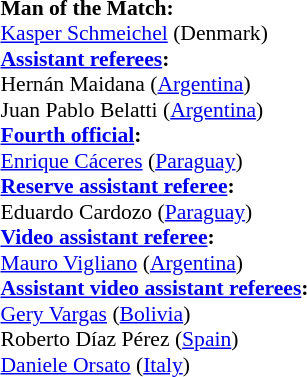<table style="width:100%; font-size:90%;">
<tr>
<td><br><strong>Man of the Match:</strong>
<br><a href='#'>Kasper Schmeichel</a> (Denmark)<br><strong><a href='#'>Assistant referees</a>:</strong>
<br>Hernán Maidana (<a href='#'>Argentina</a>)
<br>Juan Pablo Belatti (<a href='#'>Argentina</a>)
<br><strong><a href='#'>Fourth official</a>:</strong>
<br><a href='#'>Enrique Cáceres</a> (<a href='#'>Paraguay</a>)
<br><strong><a href='#'>Reserve assistant referee</a>:</strong>
<br>Eduardo Cardozo (<a href='#'>Paraguay</a>)
<br><strong><a href='#'>Video assistant referee</a>:</strong>
<br><a href='#'>Mauro Vigliano</a> (<a href='#'>Argentina</a>)
<br><strong><a href='#'>Assistant video assistant referees</a>:</strong>
<br><a href='#'>Gery Vargas</a> (<a href='#'>Bolivia</a>)
<br>Roberto Díaz Pérez (<a href='#'>Spain</a>)
<br><a href='#'>Daniele Orsato</a> (<a href='#'>Italy</a>)</td>
</tr>
</table>
